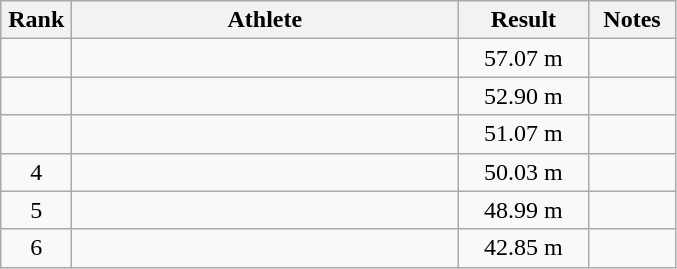<table class="wikitable sortable" style="text-align:center">
<tr>
<th width=40>Rank</th>
<th width=250>Athlete</th>
<th width=80>Result</th>
<th width=50>Notes</th>
</tr>
<tr>
<td></td>
<td align=left></td>
<td>57.07 m</td>
<td></td>
</tr>
<tr>
<td></td>
<td align=left></td>
<td>52.90 m</td>
<td></td>
</tr>
<tr>
<td></td>
<td align=left></td>
<td>51.07 m</td>
<td></td>
</tr>
<tr>
<td>4</td>
<td align=left></td>
<td>50.03 m</td>
<td></td>
</tr>
<tr>
<td>5</td>
<td align=left></td>
<td>48.99 m</td>
<td></td>
</tr>
<tr>
<td>6</td>
<td align=left></td>
<td>42.85 m</td>
<td></td>
</tr>
</table>
